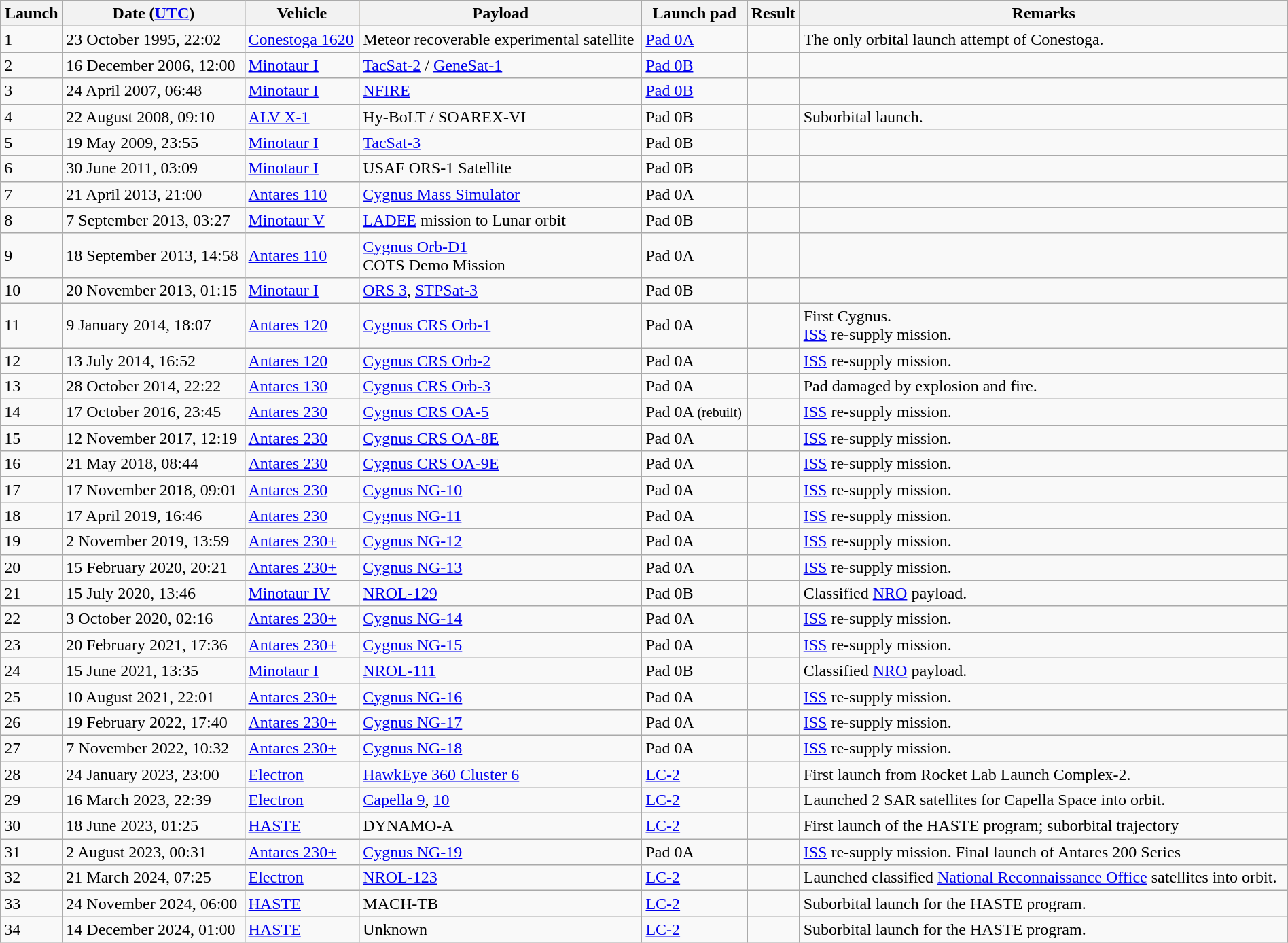<table class="wikitable" width="100%">
<tr ---- style="background:#FFDEAD;">
<th>Launch</th>
<th>Date (<a href='#'>UTC</a>)</th>
<th>Vehicle</th>
<th>Payload</th>
<th>Launch pad</th>
<th>Result</th>
<th>Remarks</th>
</tr>
<tr>
<td>1</td>
<td>23 October 1995, 22:02</td>
<td><a href='#'>Conestoga 1620</a></td>
<td>Meteor recoverable experimental satellite</td>
<td><a href='#'>Pad 0A</a></td>
<td></td>
<td>The only orbital launch attempt of Conestoga.</td>
</tr>
<tr>
<td>2</td>
<td>16 December 2006, 12:00</td>
<td><a href='#'>Minotaur I</a></td>
<td><a href='#'>TacSat-2</a> / <a href='#'>GeneSat-1</a></td>
<td><a href='#'>Pad 0B</a></td>
<td></td>
<td></td>
</tr>
<tr>
<td>3</td>
<td>24 April 2007, 06:48</td>
<td><a href='#'>Minotaur I</a></td>
<td><a href='#'>NFIRE</a></td>
<td><a href='#'>Pad 0B</a></td>
<td></td>
<td></td>
</tr>
<tr>
<td>4</td>
<td>22 August 2008, 09:10</td>
<td><a href='#'>ALV X-1</a></td>
<td>Hy-BoLT / SOAREX-VI</td>
<td>Pad 0B</td>
<td></td>
<td>Suborbital launch.</td>
</tr>
<tr>
<td>5</td>
<td>19 May 2009, 23:55</td>
<td><a href='#'>Minotaur I</a></td>
<td><a href='#'>TacSat-3</a></td>
<td>Pad 0B</td>
<td></td>
<td></td>
</tr>
<tr>
<td>6</td>
<td>30 June 2011, 03:09</td>
<td><a href='#'>Minotaur I</a></td>
<td>USAF ORS-1 Satellite</td>
<td>Pad 0B</td>
<td></td>
<td></td>
</tr>
<tr>
<td>7</td>
<td>21 April 2013, 21:00</td>
<td><a href='#'>Antares 110</a></td>
<td><a href='#'>Cygnus Mass Simulator</a></td>
<td>Pad 0A</td>
<td></td>
<td></td>
</tr>
<tr>
<td>8</td>
<td>7 September 2013, 03:27</td>
<td><a href='#'>Minotaur V</a></td>
<td><a href='#'>LADEE</a> mission to Lunar orbit</td>
<td>Pad 0B</td>
<td></td>
<td></td>
</tr>
<tr>
<td>9</td>
<td>18 September 2013, 14:58</td>
<td><a href='#'>Antares 110</a></td>
<td><a href='#'>Cygnus Orb-D1</a><br>COTS Demo Mission</td>
<td>Pad 0A</td>
<td></td>
<td></td>
</tr>
<tr>
<td>10</td>
<td>20 November 2013, 01:15</td>
<td><a href='#'>Minotaur I</a></td>
<td><a href='#'>ORS 3</a>, <a href='#'>STPSat-3</a></td>
<td>Pad 0B</td>
<td></td>
<td></td>
</tr>
<tr>
<td>11</td>
<td>9 January 2014, 18:07</td>
<td><a href='#'>Antares 120</a></td>
<td><a href='#'>Cygnus CRS Orb-1</a></td>
<td>Pad 0A</td>
<td></td>
<td>First Cygnus.<br><a href='#'>ISS</a> re-supply mission.</td>
</tr>
<tr>
<td>12</td>
<td>13 July 2014, 16:52</td>
<td><a href='#'>Antares 120</a></td>
<td><a href='#'>Cygnus CRS Orb-2</a></td>
<td>Pad 0A</td>
<td></td>
<td><a href='#'>ISS</a> re-supply mission.</td>
</tr>
<tr>
<td>13</td>
<td>28 October 2014, 22:22</td>
<td><a href='#'>Antares 130</a></td>
<td><a href='#'>Cygnus CRS Orb-3</a></td>
<td>Pad 0A</td>
<td></td>
<td>Pad damaged by explosion and fire.</td>
</tr>
<tr>
<td>14</td>
<td>17 October 2016, 23:45 </td>
<td><a href='#'>Antares 230</a></td>
<td><a href='#'>Cygnus CRS OA-5</a></td>
<td>Pad 0A <small>(rebuilt)</small></td>
<td></td>
<td><a href='#'>ISS</a> re-supply mission.</td>
</tr>
<tr>
<td>15</td>
<td>12 November 2017, 12:19</td>
<td><a href='#'>Antares 230</a></td>
<td><a href='#'>Cygnus CRS OA-8E</a></td>
<td>Pad 0A</td>
<td></td>
<td><a href='#'>ISS</a> re-supply mission.</td>
</tr>
<tr>
<td>16</td>
<td>21 May 2018, 08:44</td>
<td><a href='#'>Antares 230</a></td>
<td><a href='#'>Cygnus CRS OA-9E</a></td>
<td>Pad 0A</td>
<td></td>
<td><a href='#'>ISS</a> re-supply mission.</td>
</tr>
<tr>
<td>17</td>
<td>17 November 2018, 09:01</td>
<td><a href='#'>Antares 230</a></td>
<td><a href='#'>Cygnus NG-10</a></td>
<td>Pad 0A</td>
<td></td>
<td><a href='#'>ISS</a> re-supply mission.</td>
</tr>
<tr>
<td>18</td>
<td>17 April 2019, 16:46</td>
<td><a href='#'>Antares 230</a></td>
<td><a href='#'>Cygnus NG-11</a></td>
<td>Pad 0A</td>
<td></td>
<td><a href='#'>ISS</a> re-supply mission.</td>
</tr>
<tr>
<td>19</td>
<td>2 November 2019, 13:59</td>
<td><a href='#'>Antares 230+</a></td>
<td><a href='#'>Cygnus NG-12</a></td>
<td>Pad 0A</td>
<td></td>
<td><a href='#'>ISS</a> re-supply mission.</td>
</tr>
<tr>
<td>20</td>
<td>15 February 2020, 20:21</td>
<td><a href='#'>Antares 230+</a></td>
<td><a href='#'>Cygnus NG-13</a></td>
<td>Pad 0A</td>
<td></td>
<td><a href='#'>ISS</a> re-supply mission.</td>
</tr>
<tr>
<td>21</td>
<td>15 July 2020, 13:46 </td>
<td><a href='#'>Minotaur IV</a></td>
<td><a href='#'>NROL-129</a></td>
<td>Pad 0B</td>
<td></td>
<td>Classified <a href='#'>NRO</a> payload.</td>
</tr>
<tr>
<td>22</td>
<td>3 October 2020, 02:16</td>
<td><a href='#'>Antares 230+</a></td>
<td><a href='#'>Cygnus NG-14</a></td>
<td>Pad 0A</td>
<td></td>
<td><a href='#'>ISS</a> re-supply mission.</td>
</tr>
<tr>
<td>23</td>
<td>20 February 2021, 17:36</td>
<td><a href='#'>Antares 230+</a></td>
<td><a href='#'>Cygnus NG-15</a></td>
<td>Pad 0A</td>
<td></td>
<td><a href='#'>ISS</a> re-supply mission.</td>
</tr>
<tr>
<td>24</td>
<td>15 June 2021, 13:35</td>
<td><a href='#'>Minotaur I</a></td>
<td><a href='#'>NROL-111</a></td>
<td>Pad 0B</td>
<td></td>
<td>Classified <a href='#'>NRO</a> payload.</td>
</tr>
<tr>
<td>25</td>
<td>10 August 2021, 22:01</td>
<td><a href='#'>Antares 230+</a></td>
<td><a href='#'>Cygnus NG-16</a></td>
<td>Pad 0A</td>
<td></td>
<td><a href='#'>ISS</a> re-supply mission.</td>
</tr>
<tr>
<td>26</td>
<td>19 February 2022, 17:40</td>
<td><a href='#'>Antares 230+</a></td>
<td><a href='#'>Cygnus NG-17</a></td>
<td>Pad 0A</td>
<td></td>
<td><a href='#'>ISS</a> re-supply mission.</td>
</tr>
<tr>
<td>27</td>
<td>7 November 2022, 10:32</td>
<td><a href='#'>Antares 230+</a></td>
<td><a href='#'>Cygnus NG-18</a></td>
<td>Pad 0A</td>
<td></td>
<td><a href='#'>ISS</a> re-supply mission.</td>
</tr>
<tr>
<td>28</td>
<td>24 January 2023, 23:00</td>
<td><a href='#'>Electron</a></td>
<td><a href='#'>HawkEye 360 Cluster 6</a></td>
<td><a href='#'>LC-2</a></td>
<td></td>
<td>First launch from Rocket Lab Launch Complex-2.</td>
</tr>
<tr>
<td>29</td>
<td>16 March 2023, 22:39</td>
<td><a href='#'>Electron</a></td>
<td><a href='#'>Capella 9</a>, <a href='#'>10</a></td>
<td><a href='#'>LC-2</a></td>
<td></td>
<td>Launched 2 SAR satellites for Capella Space into orbit.</td>
</tr>
<tr>
<td>30</td>
<td>18 June 2023, 01:25</td>
<td><a href='#'>HASTE</a></td>
<td>DYNAMO-A</td>
<td><a href='#'>LC-2</a></td>
<td></td>
<td>First launch of the HASTE program; suborbital trajectory</td>
</tr>
<tr>
<td>31</td>
<td>2 August 2023, 00:31</td>
<td><a href='#'>Antares 230+</a></td>
<td><a href='#'>Cygnus NG-19</a></td>
<td>Pad 0A</td>
<td></td>
<td><a href='#'>ISS</a> re-supply mission. Final launch of Antares 200 Series</td>
</tr>
<tr>
<td>32</td>
<td>21 March 2024, 07:25</td>
<td><a href='#'>Electron</a></td>
<td><a href='#'>NROL-123</a></td>
<td><a href='#'>LC-2</a></td>
<td></td>
<td>Launched classified <a href='#'>National Reconnaissance Office</a> satellites into orbit.</td>
</tr>
<tr>
<td>33</td>
<td>24 November 2024, 06:00</td>
<td><a href='#'>HASTE</a></td>
<td>MACH-TB</td>
<td><a href='#'>LC-2</a></td>
<td></td>
<td>Suborbital launch for the HASTE program.</td>
</tr>
<tr>
<td>34</td>
<td>14 December 2024, 01:00</td>
<td><a href='#'>HASTE</a></td>
<td>Unknown</td>
<td><a href='#'>LC-2</a></td>
<td></td>
<td>Suborbital launch for the HASTE program.</td>
</tr>
</table>
